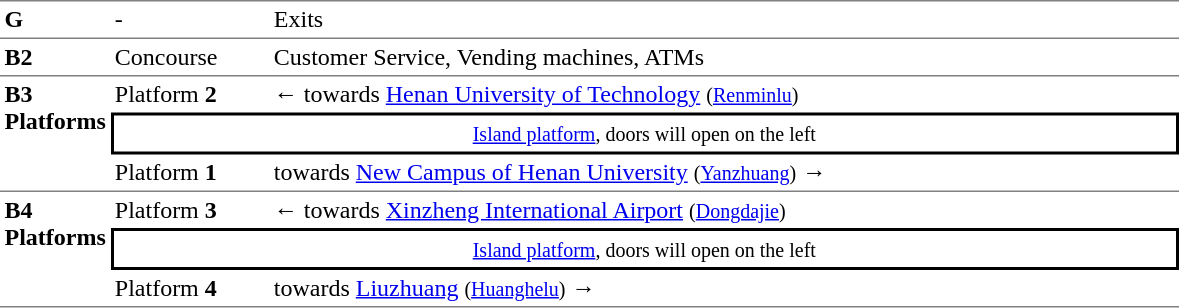<table table border=0 cellspacing=0 cellpadding=3>
<tr>
<td style="border-top:solid 1px gray;" width=50 valign=top><strong>G</strong></td>
<td style="border-top:solid 1px gray;" width=100 valign=top>-</td>
<td style="border-top:solid 1px gray;" width=600 valign=top>Exits</td>
</tr>
<tr>
<td style="border-bottom:solid 1px gray; border-top:solid 1px gray;" valign=top width=50><strong>B2</strong></td>
<td style="border-bottom:solid 1px gray; border-top:solid 1px gray;" valign=top width=100>Concourse<br></td>
<td style="border-bottom:solid 1px gray; border-top:solid 1px gray;" valign=top width=390>Customer Service, Vending machines, ATMs</td>
</tr>
<tr>
<td style="border-bottom:solid 1px gray;" rowspan=3 valign=top><strong>B3<br>Platforms</strong></td>
<td>Platform <span> <strong>2</strong></span></td>
<td>←  towards <a href='#'>Henan University of Technology</a> <small>(<a href='#'>Renminlu</a>)</small></td>
</tr>
<tr>
<td style="border-right:solid 2px black;border-left:solid 2px black;border-top:solid 2px black;border-bottom:solid 2px black;text-align:center;" colspan=2><small><a href='#'>Island platform</a>, doors will open on the left</small></td>
</tr>
<tr>
<td style="border-bottom:solid 1px gray;">Platform <span> <strong>1</strong></span></td>
<td style="border-bottom:solid 1px gray;">  towards <a href='#'>New Campus of Henan University</a> <small>(<a href='#'>Yanzhuang</a>)</small> →</td>
</tr>
<tr>
<td style="border-bottom:solid 1px gray;" rowspan=3 valign=top><strong>B4<br>Platforms</strong></td>
<td>Platform <span> <strong>3</strong></span></td>
<td>←  towards <a href='#'>Xinzheng International Airport</a> <small>(<a href='#'>Dongdajie</a>)</small></td>
</tr>
<tr>
<td style="border-right:solid 2px black;border-left:solid 2px black;border-top:solid 2px black;border-bottom:solid 2px black;text-align:center;" colspan=2><small><a href='#'>Island platform</a>, doors will open on the left</small></td>
</tr>
<tr>
<td style="border-bottom:solid 1px gray;">Platform <span> <strong>4</strong></span></td>
<td style="border-bottom:solid 1px gray;">  towards <a href='#'>Liuzhuang</a> <small>(<a href='#'>Huanghelu</a>)</small> →</td>
</tr>
</table>
